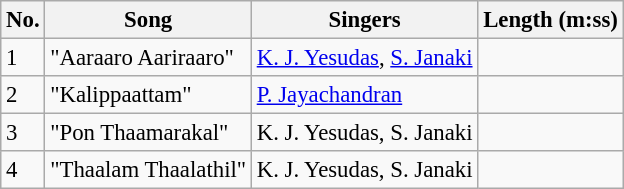<table class="wikitable" style="font-size:95%;">
<tr>
<th>No.</th>
<th>Song</th>
<th>Singers</th>
<th>Length (m:ss)</th>
</tr>
<tr>
<td>1</td>
<td>"Aaraaro Aariraaro"</td>
<td><a href='#'>K. J. Yesudas</a>, <a href='#'>S. Janaki</a></td>
<td></td>
</tr>
<tr>
<td>2</td>
<td>"Kalippaattam"</td>
<td><a href='#'>P. Jayachandran</a></td>
<td></td>
</tr>
<tr>
<td>3</td>
<td>"Pon Thaamarakal"</td>
<td>K. J. Yesudas, S. Janaki</td>
<td></td>
</tr>
<tr>
<td>4</td>
<td>"Thaalam Thaalathil"</td>
<td>K. J. Yesudas, S. Janaki</td>
<td></td>
</tr>
</table>
